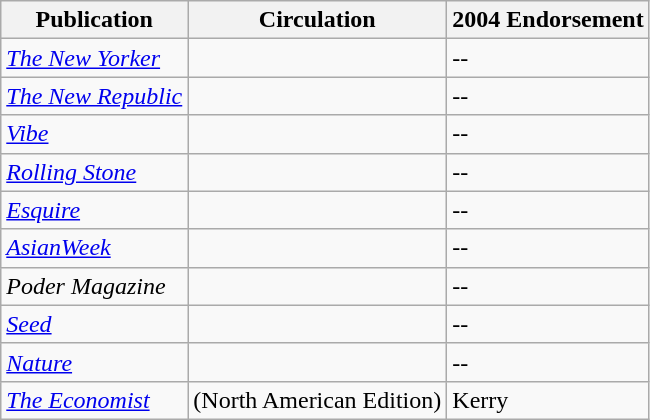<table class="wikitable sortable">
<tr valign=bottom>
<th>Publication</th>
<th>Circulation</th>
<th>2004 Endorsement</th>
</tr>
<tr>
<td><em><a href='#'>The New Yorker</a></em></td>
<td align=right></td>
<td>--</td>
</tr>
<tr>
<td><em><a href='#'>The New Republic</a></em></td>
<td align=right></td>
<td>--</td>
</tr>
<tr>
<td><em><a href='#'>Vibe</a></em></td>
<td align=right></td>
<td>--</td>
</tr>
<tr>
<td><em><a href='#'>Rolling Stone</a></em></td>
<td align=right></td>
<td>--</td>
</tr>
<tr>
<td><em><a href='#'>Esquire</a></em></td>
<td align=right></td>
<td>--</td>
</tr>
<tr>
<td><em><a href='#'>AsianWeek</a></em></td>
<td align=right></td>
<td>--</td>
</tr>
<tr>
<td><em>Poder Magazine</em></td>
<td align=right></td>
<td>--</td>
</tr>
<tr>
<td><em><a href='#'>Seed</a></em></td>
<td align=right></td>
<td>--</td>
</tr>
<tr>
<td><em><a href='#'>Nature</a></em></td>
<td align=right></td>
<td>--</td>
</tr>
<tr>
<td><em><a href='#'>The Economist</a></em></td>
<td align=right> (North American Edition)</td>
<td>Kerry</td>
</tr>
</table>
